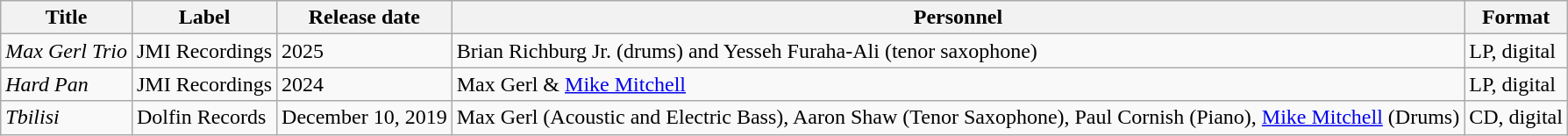<table class="wikitable sortable">
<tr>
<th>Title</th>
<th>Label</th>
<th>Release date</th>
<th>Personnel</th>
<th>Format</th>
</tr>
<tr>
<td><em>Max Gerl Trio</em></td>
<td>JMI Recordings</td>
<td>2025</td>
<td>Brian Richburg Jr. (drums) and Yesseh Furaha-Ali (tenor saxophone)</td>
<td>LP, digital</td>
</tr>
<tr>
<td><em>Hard Pan</em></td>
<td>JMI Recordings</td>
<td>2024</td>
<td>Max Gerl & <a href='#'>Mike Mitchell</a></td>
<td>LP, digital</td>
</tr>
<tr>
<td><em>Tbilisi</em></td>
<td>Dolfin Records</td>
<td>December 10, 2019</td>
<td>Max Gerl (Acoustic and Electric Bass), Aaron Shaw (Tenor Saxophone), Paul Cornish (Piano), <a href='#'>Mike Mitchell</a> (Drums)</td>
<td>CD, digital</td>
</tr>
</table>
